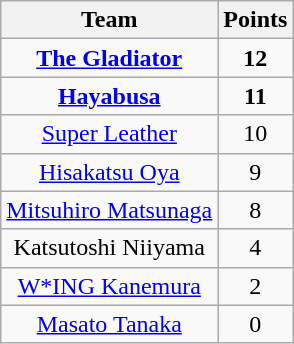<table class="wikitable" style="text-align:center">
<tr>
<th>Team</th>
<th>Points</th>
</tr>
<tr>
<td><strong><a href='#'>The Gladiator</a></strong></td>
<td><strong>12</strong></td>
</tr>
<tr>
<td><strong><a href='#'>Hayabusa</a></strong></td>
<td><strong>11</strong></td>
</tr>
<tr>
<td><a href='#'>Super Leather</a></td>
<td>10</td>
</tr>
<tr>
<td><a href='#'>Hisakatsu Oya</a></td>
<td>9</td>
</tr>
<tr>
<td><a href='#'>Mitsuhiro Matsunaga</a></td>
<td>8</td>
</tr>
<tr>
<td>Katsutoshi Niiyama</td>
<td>4</td>
</tr>
<tr>
<td><a href='#'>W*ING Kanemura</a></td>
<td>2</td>
</tr>
<tr>
<td><a href='#'>Masato Tanaka</a></td>
<td>0</td>
</tr>
</table>
